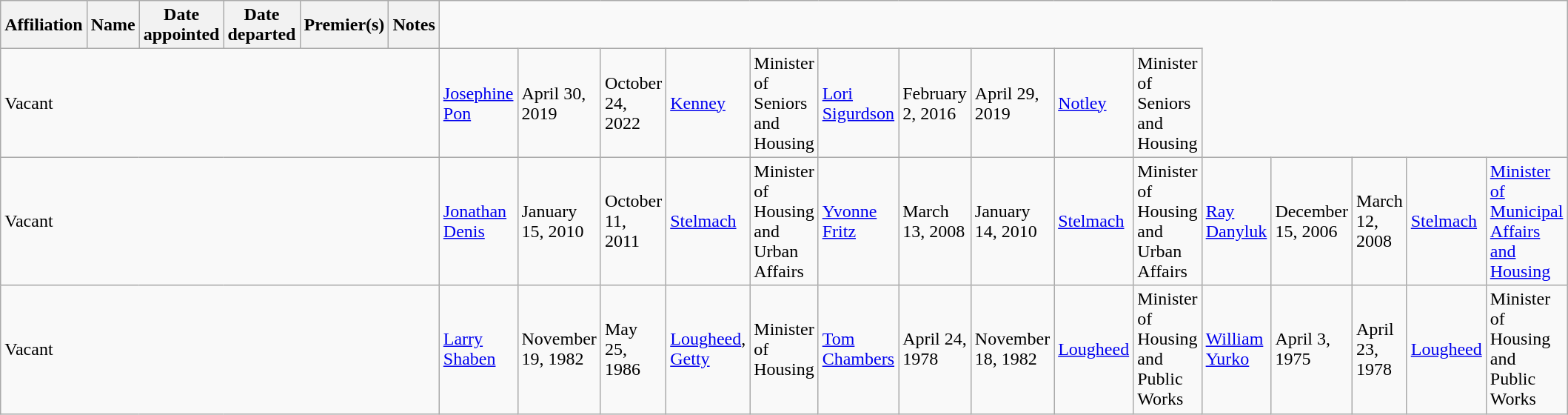<table class="wikitable">
<tr>
<th colspan="2">Affiliation</th>
<th>Name</th>
<th>Date appointed</th>
<th>Date departed</th>
<th>Premier(s)</th>
<th>Notes</th>
</tr>
<tr>
<td colspan="7">Vacant<br></td>
<td><a href='#'>Josephine Pon</a></td>
<td>April 30, 2019</td>
<td>October 24, 2022</td>
<td><a href='#'>Kenney</a></td>
<td>Minister of Seniors and Housing<br></td>
<td><a href='#'>Lori Sigurdson</a></td>
<td>February 2, 2016</td>
<td>April 29, 2019</td>
<td><a href='#'>Notley</a></td>
<td>Minister of Seniors and Housing</td>
</tr>
<tr>
<td colspan="7">Vacant<br></td>
<td><a href='#'>Jonathan Denis</a></td>
<td>January 15, 2010</td>
<td>October 11, 2011</td>
<td><a href='#'>Stelmach</a></td>
<td>Minister of Housing and Urban Affairs<br></td>
<td><a href='#'>Yvonne Fritz</a></td>
<td>March 13, 2008</td>
<td>January 14, 2010</td>
<td><a href='#'>Stelmach</a></td>
<td>Minister of Housing and Urban Affairs<br></td>
<td><a href='#'>Ray Danyluk</a></td>
<td>December 15, 2006</td>
<td>March 12, 2008</td>
<td><a href='#'>Stelmach</a></td>
<td><a href='#'>Minister of Municipal Affairs and Housing</a></td>
</tr>
<tr>
<td colspan="7">Vacant<br></td>
<td><a href='#'>Larry Shaben</a></td>
<td>November 19, 1982</td>
<td>May 25, 1986</td>
<td><a href='#'>Lougheed</a>, <a href='#'>Getty</a></td>
<td>Minister of Housing<br></td>
<td><a href='#'>Tom Chambers</a></td>
<td>April 24, 1978</td>
<td>November 18, 1982</td>
<td><a href='#'>Lougheed</a></td>
<td>Minister of Housing and Public Works<br></td>
<td><a href='#'>William Yurko</a></td>
<td>April 3, 1975</td>
<td>April 23, 1978</td>
<td><a href='#'>Lougheed</a></td>
<td>Minister of Housing and Public Works</td>
</tr>
</table>
